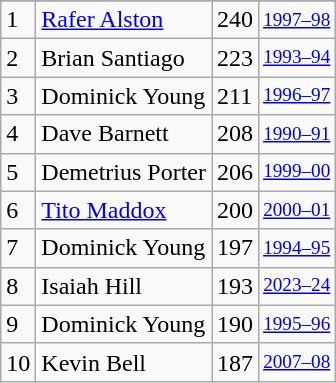<table class="wikitable">
<tr>
</tr>
<tr>
<td>1</td>
<td><a href='#'>Rafer Alston</a></td>
<td>240</td>
<td style="font-size:80%;"><a href='#'>1997–98</a></td>
</tr>
<tr>
<td>2</td>
<td>Brian Santiago</td>
<td>223</td>
<td style="font-size:80%;"><a href='#'>1993–94</a></td>
</tr>
<tr>
<td>3</td>
<td>Dominick Young</td>
<td>211</td>
<td style="font-size:80%;"><a href='#'>1996–97</a></td>
</tr>
<tr>
<td>4</td>
<td>Dave Barnett</td>
<td>208</td>
<td style="font-size:80%;"><a href='#'>1990–91</a></td>
</tr>
<tr>
<td>5</td>
<td>Demetrius Porter</td>
<td>206</td>
<td style="font-size:80%;"><a href='#'>1999–00</a></td>
</tr>
<tr>
<td>6</td>
<td><a href='#'>Tito Maddox</a></td>
<td>200</td>
<td style="font-size:80%;"><a href='#'>2000–01</a></td>
</tr>
<tr>
<td>7</td>
<td>Dominick Young</td>
<td>197</td>
<td style="font-size:80%;"><a href='#'>1994–95</a></td>
</tr>
<tr>
<td>8</td>
<td>Isaiah Hill</td>
<td>193</td>
<td style="font-size:80%;"><a href='#'>2023–24</a></td>
</tr>
<tr>
<td>9</td>
<td>Dominick Young</td>
<td>190</td>
<td style="font-size:80%;"><a href='#'>1995–96</a></td>
</tr>
<tr>
<td>10</td>
<td>Kevin Bell</td>
<td>187</td>
<td style="font-size:80%;"><a href='#'>2007–08</a></td>
</tr>
</table>
